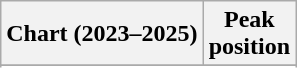<table class="wikitable sortable plainrowheaders" style="text-align:center;">
<tr>
<th scope="col">Chart (2023–2025)</th>
<th scope="col">Peak<br>position</th>
</tr>
<tr>
</tr>
<tr>
</tr>
<tr>
</tr>
</table>
